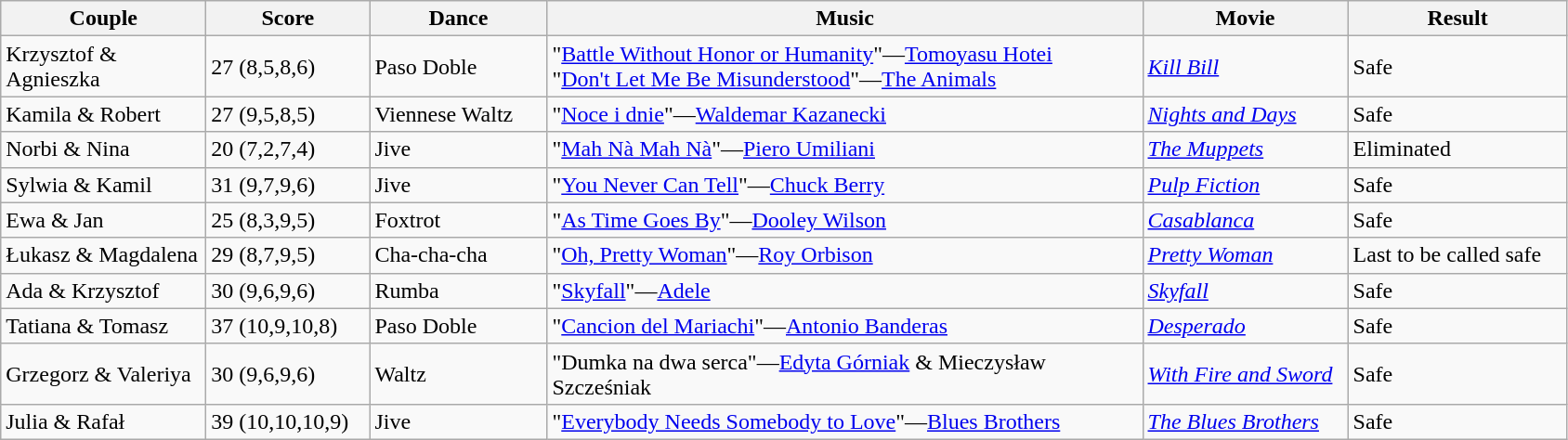<table class="wikitable">
<tr>
<th width="140">Couple</th>
<th width="110">Score</th>
<th width="120">Dance</th>
<th width="420">Music</th>
<th width="140">Movie</th>
<th width="150">Result</th>
</tr>
<tr>
<td>Krzysztof & Agnieszka</td>
<td>27 (8,5,8,6)</td>
<td>Paso Doble</td>
<td>"<a href='#'>Battle Without Honor or Humanity</a>"—<a href='#'>Tomoyasu Hotei</a><br>"<a href='#'>Don't Let Me Be Misunderstood</a>"—<a href='#'>The Animals</a></td>
<td><em><a href='#'>Kill Bill</a></em></td>
<td>Safe</td>
</tr>
<tr>
<td>Kamila & Robert</td>
<td>27 (9,5,8,5)</td>
<td>Viennese Waltz</td>
<td>"<a href='#'>Noce i dnie</a>"—<a href='#'>Waldemar Kazanecki</a></td>
<td><em><a href='#'>Nights and Days</a></em></td>
<td>Safe</td>
</tr>
<tr>
<td>Norbi & Nina</td>
<td>20 (7,2,7,4)</td>
<td>Jive</td>
<td>"<a href='#'>Mah Nà Mah Nà</a>"—<a href='#'>Piero Umiliani</a></td>
<td><a href='#'><em>The Muppets</em></a></td>
<td>Eliminated</td>
</tr>
<tr>
<td>Sylwia & Kamil</td>
<td>31 (9,7,9,6)</td>
<td>Jive</td>
<td>"<a href='#'>You Never Can Tell</a>"—<a href='#'>Chuck Berry</a></td>
<td><em><a href='#'>Pulp Fiction</a></em></td>
<td>Safe</td>
</tr>
<tr>
<td>Ewa & Jan</td>
<td>25 (8,3,9,5)</td>
<td>Foxtrot</td>
<td>"<a href='#'>As Time Goes By</a>"—<a href='#'>Dooley Wilson</a></td>
<td><a href='#'><em>Casablanca</em></a></td>
<td>Safe</td>
</tr>
<tr>
<td>Łukasz & Magdalena</td>
<td>29 (8,7,9,5)</td>
<td>Cha-cha-cha</td>
<td>"<a href='#'>Oh, Pretty Woman</a>"—<a href='#'>Roy Orbison</a></td>
<td><em><a href='#'>Pretty Woman</a></em></td>
<td>Last to be called safe</td>
</tr>
<tr>
<td>Ada & Krzysztof</td>
<td>30 (9,6,9,6)</td>
<td>Rumba</td>
<td>"<a href='#'>Skyfall</a>"—<a href='#'>Adele</a></td>
<td><em><a href='#'>Skyfall</a></em></td>
<td>Safe</td>
</tr>
<tr>
<td>Tatiana & Tomasz</td>
<td>37 (10,9,10,8)</td>
<td>Paso Doble</td>
<td>"<a href='#'>Cancion del Mariachi</a>"—<a href='#'>Antonio Banderas</a></td>
<td><a href='#'><em>Desperado</em></a></td>
<td>Safe</td>
</tr>
<tr>
<td>Grzegorz & Valeriya</td>
<td>30 (9,6,9,6)</td>
<td>Waltz</td>
<td>"Dumka na dwa serca"—<a href='#'>Edyta Górniak</a> & Mieczysław Szcześniak</td>
<td><a href='#'><em>With Fire and Sword</em></a></td>
<td>Safe</td>
</tr>
<tr>
<td>Julia & Rafał</td>
<td>39 (10,10,10,9)</td>
<td>Jive</td>
<td>"<a href='#'>Everybody Needs Somebody to Love</a>"—<a href='#'>Blues Brothers</a></td>
<td><a href='#'><em>The Blues Brothers</em></a></td>
<td>Safe</td>
</tr>
</table>
